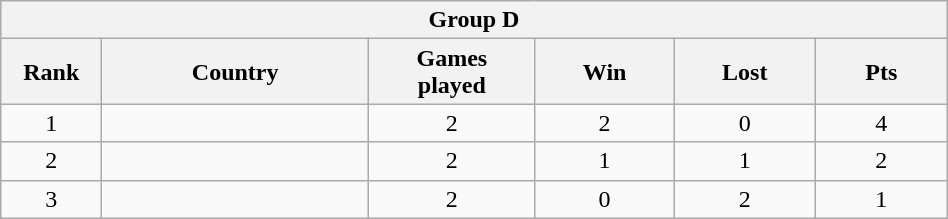<table class="wikitable" style= "text-align: center; Width:50%">
<tr>
<th colspan= 6>Group D</th>
</tr>
<tr>
<th width=2%>Rank</th>
<th width=10%>Country</th>
<th width=5%>Games <br> played</th>
<th width=5%>Win</th>
<th width=5%>Lost</th>
<th width=5%>Pts</th>
</tr>
<tr>
<td>1</td>
<td style= "text-align: left"></td>
<td>2</td>
<td>2</td>
<td>0</td>
<td>4</td>
</tr>
<tr>
<td>2</td>
<td style= "text-align: left"></td>
<td>2</td>
<td>1</td>
<td>1</td>
<td>2</td>
</tr>
<tr>
<td>3</td>
<td style= "text-align: left"></td>
<td>2</td>
<td>0</td>
<td>2</td>
<td>1</td>
</tr>
</table>
